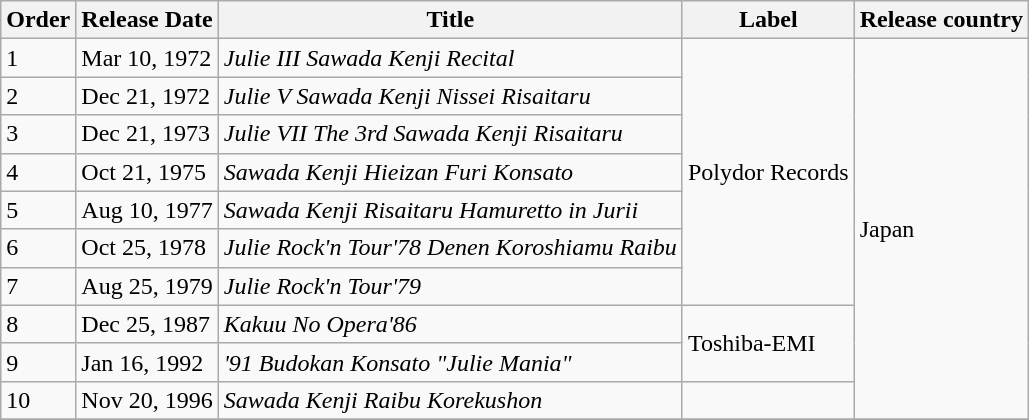<table class="wikitable">
<tr>
<th>Order</th>
<th>Release Date</th>
<th>Title</th>
<th>Label</th>
<th>Release country</th>
</tr>
<tr>
<td>1</td>
<td>Mar 10, 1972</td>
<td><em>Julie III Sawada Kenji Recital</em></td>
<td rowspan="7">Polydor Records</td>
<td rowspan="10">Japan</td>
</tr>
<tr>
<td>2</td>
<td>Dec 21, 1972</td>
<td><em>Julie V Sawada Kenji Nissei Risaitaru</em></td>
</tr>
<tr>
<td>3</td>
<td>Dec 21, 1973</td>
<td><em>Julie VII The 3rd Sawada Kenji Risaitaru</em></td>
</tr>
<tr>
<td>4</td>
<td>Oct 21, 1975</td>
<td><em>Sawada Kenji Hieizan Furi Konsato</em></td>
</tr>
<tr>
<td>5</td>
<td>Aug 10, 1977</td>
<td><em>Sawada Kenji Risaitaru Hamuretto in Jurii</em></td>
</tr>
<tr>
<td>6</td>
<td>Oct 25, 1978</td>
<td><em>Julie Rock'n Tour'78 Denen Koroshiamu Raibu</em></td>
</tr>
<tr>
<td>7</td>
<td>Aug 25, 1979</td>
<td><em>Julie Rock'n Tour'79</em></td>
</tr>
<tr>
<td>8</td>
<td>Dec 25, 1987</td>
<td><em>Kakuu No Opera'86</em></td>
<td rowspan="2">Toshiba-EMI</td>
</tr>
<tr>
<td>9</td>
<td>Jan 16, 1992</td>
<td><em> '91 Budokan Konsato "Julie Mania"</em></td>
</tr>
<tr>
<td>10</td>
<td>Nov 20, 1996</td>
<td><em>Sawada Kenji Raibu Korekushon</em></td>
<td></td>
</tr>
<tr>
</tr>
</table>
